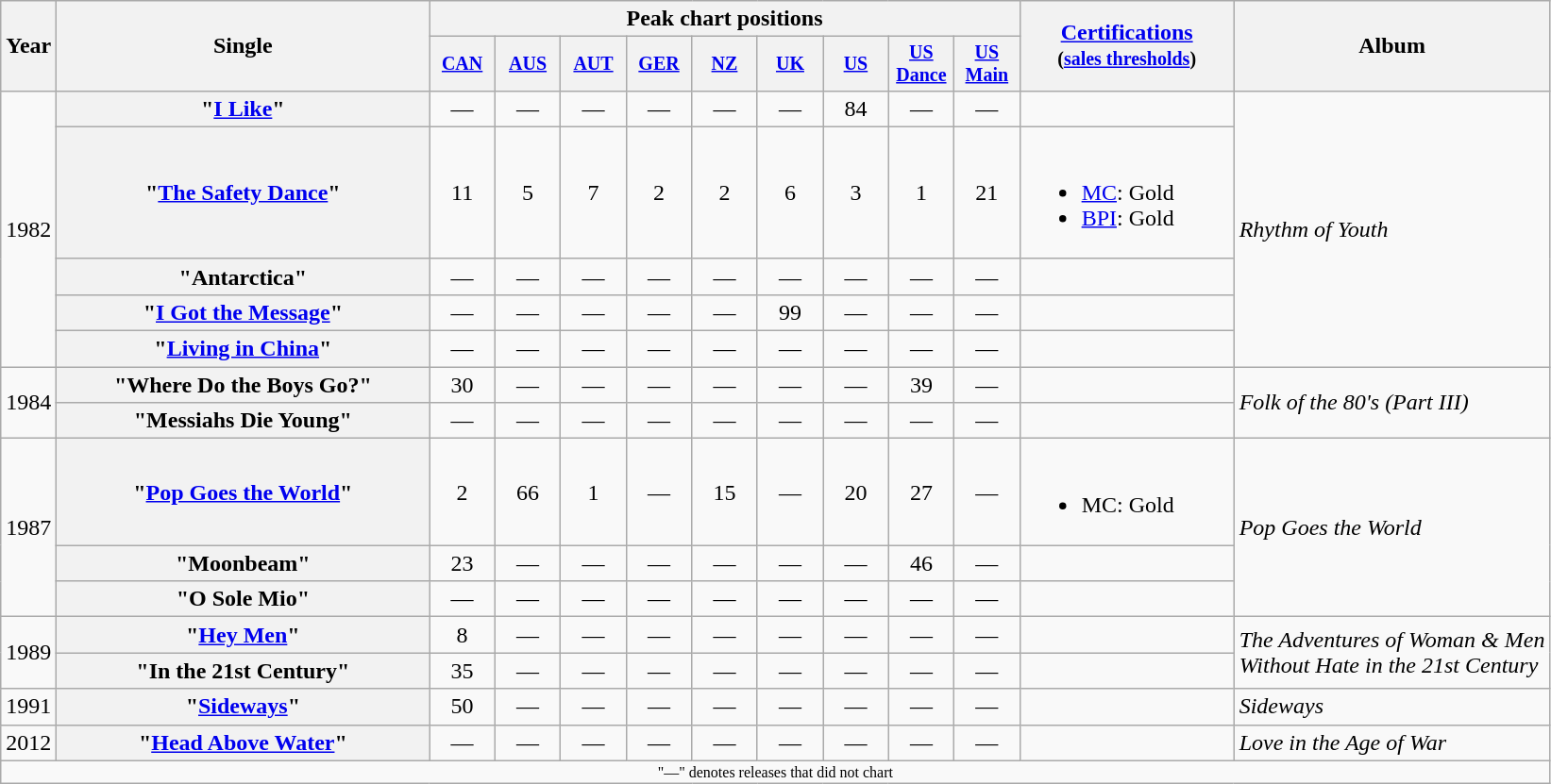<table class="wikitable plainrowheaders" style="text-align:center;">
<tr>
<th rowspan="2">Year</th>
<th rowspan="2" style="width:16em;">Single</th>
<th colspan="9">Peak chart positions</th>
<th rowspan="2" style="width:9em;"><a href='#'>Certifications</a><br><small>(<a href='#'>sales thresholds</a>)</small></th>
<th rowspan="2">Album</th>
</tr>
<tr style="font-size:smaller;">
<th style="width:40px;"><a href='#'>CAN</a><br></th>
<th style="width:40px;"><a href='#'>AUS</a><br></th>
<th style="width:40px;"><a href='#'>AUT</a><br></th>
<th style="width:40px;"><a href='#'>GER</a><br></th>
<th style="width:40px;"><a href='#'>NZ</a><br></th>
<th style="width:40px;"><a href='#'>UK</a><br></th>
<th style="width:40px;"><a href='#'>US</a><br></th>
<th style="width:40px;"><a href='#'>US Dance</a><br></th>
<th style="width:40px;"><a href='#'>US Main</a><br></th>
</tr>
<tr>
<td rowspan="5">1982</td>
<th scope="row">"<a href='#'>I Like</a>"</th>
<td>—</td>
<td>—</td>
<td>—</td>
<td>—</td>
<td>—</td>
<td>—</td>
<td>84</td>
<td>—</td>
<td>—</td>
<td></td>
<td rowspan="5" style="text-align:left;"><em>Rhythm of Youth</em></td>
</tr>
<tr>
<th scope="row">"<a href='#'>The Safety Dance</a>"</th>
<td>11</td>
<td>5</td>
<td>7</td>
<td>2</td>
<td>2</td>
<td>6</td>
<td>3</td>
<td>1</td>
<td>21</td>
<td style="text-align:left;"><br><ul><li><a href='#'>MC</a>: Gold</li><li><a href='#'>BPI</a>: Gold</li></ul></td>
</tr>
<tr>
<th scope="row">"Antarctica"</th>
<td>—</td>
<td>—</td>
<td>—</td>
<td>—</td>
<td>—</td>
<td>—</td>
<td>—</td>
<td>—</td>
<td>—</td>
<td></td>
</tr>
<tr>
<th scope="row">"<a href='#'>I Got the Message</a>"</th>
<td>—</td>
<td>—</td>
<td>—</td>
<td>—</td>
<td>—</td>
<td>99</td>
<td>—</td>
<td>—</td>
<td>—</td>
<td></td>
</tr>
<tr>
<th scope="row">"<a href='#'>Living in China</a>"</th>
<td>—</td>
<td>—</td>
<td>—</td>
<td>—</td>
<td>—</td>
<td>—</td>
<td>—</td>
<td>—</td>
<td>—</td>
<td></td>
</tr>
<tr>
<td rowspan="2">1984</td>
<th scope="row">"Where Do the Boys Go?"</th>
<td>30</td>
<td>—</td>
<td>—</td>
<td>—</td>
<td>—</td>
<td>—</td>
<td>—</td>
<td>39</td>
<td>—</td>
<td></td>
<td rowspan="2" style="text-align:left;"><em>Folk of the 80's (Part III)</em></td>
</tr>
<tr>
<th scope="row">"Messiahs Die Young"</th>
<td>—</td>
<td>—</td>
<td>—</td>
<td>—</td>
<td>—</td>
<td>—</td>
<td>—</td>
<td>—</td>
<td>—</td>
<td></td>
</tr>
<tr>
<td rowspan="3">1987</td>
<th scope="row">"<a href='#'>Pop Goes the World</a>"</th>
<td>2</td>
<td>66</td>
<td>1</td>
<td>—</td>
<td>15</td>
<td>—</td>
<td>20</td>
<td>27</td>
<td>—</td>
<td style="text-align:left;"><br><ul><li>MC: Gold</li></ul></td>
<td rowspan="3" style="text-align:left;"><em>Pop Goes the World</em></td>
</tr>
<tr>
<th scope="row">"Moonbeam"</th>
<td>23</td>
<td>—</td>
<td>—</td>
<td>—</td>
<td>—</td>
<td>—</td>
<td>—</td>
<td>46</td>
<td>—</td>
<td></td>
</tr>
<tr>
<th scope="row">"O Sole Mio"</th>
<td>—</td>
<td>—</td>
<td>—</td>
<td>—</td>
<td>—</td>
<td>—</td>
<td>—</td>
<td>—</td>
<td>—</td>
<td></td>
</tr>
<tr>
<td rowspan="2">1989</td>
<th scope="row">"<a href='#'>Hey Men</a>"</th>
<td>8</td>
<td>—</td>
<td>—</td>
<td>—</td>
<td>—</td>
<td>—</td>
<td>—</td>
<td>—</td>
<td>—</td>
<td></td>
<td style="text-align:left;" rowspan="2"><em>The Adventures of Woman & Men<br>Without Hate in the 21st Century</em></td>
</tr>
<tr>
<th scope="row">"In the 21st Century"</th>
<td>35</td>
<td>—</td>
<td>—</td>
<td>—</td>
<td>—</td>
<td>—</td>
<td>—</td>
<td>—</td>
<td>—</td>
<td></td>
</tr>
<tr>
<td>1991</td>
<th scope="row">"<a href='#'>Sideways</a>"</th>
<td>50</td>
<td>—</td>
<td>—</td>
<td>—</td>
<td>—</td>
<td>—</td>
<td>—</td>
<td>—</td>
<td>—</td>
<td></td>
<td style="text-align:left;"><em>Sideways</em></td>
</tr>
<tr>
<td>2012</td>
<th scope="row">"<a href='#'>Head Above Water</a>"</th>
<td>—</td>
<td>—</td>
<td>—</td>
<td>—</td>
<td>—</td>
<td>—</td>
<td>—</td>
<td>—</td>
<td>—</td>
<td></td>
<td style="text-align:left;"><em>Love in the Age of War</em></td>
</tr>
<tr>
<td colspan="13" style="font-size:8pt">"—" denotes releases that did not chart</td>
</tr>
</table>
